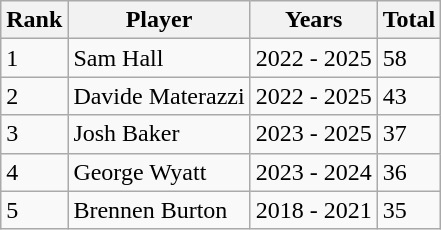<table class="wikitable">
<tr>
<th>Rank</th>
<th>Player</th>
<th>Years</th>
<th>Total</th>
</tr>
<tr>
<td>1</td>
<td> Sam Hall</td>
<td>2022 - 2025</td>
<td>58</td>
</tr>
<tr>
<td>2</td>
<td> Davide Materazzi</td>
<td>2022 - 2025</td>
<td>43</td>
</tr>
<tr>
<td>3</td>
<td> Josh Baker</td>
<td>2023 - 2025</td>
<td>37</td>
</tr>
<tr>
<td>4</td>
<td> George Wyatt</td>
<td>2023 - 2024</td>
<td>36</td>
</tr>
<tr>
<td>5</td>
<td> Brennen Burton</td>
<td>2018 - 2021</td>
<td>35</td>
</tr>
</table>
